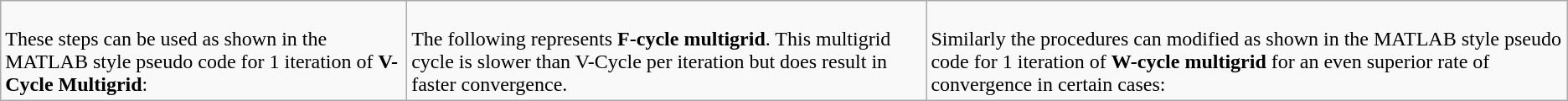<table class="wikitable">
<tr valign="top">
<td><br>These steps can be used as shown in the MATLAB style pseudo code for 1 iteration of <strong>V-Cycle Multigrid</strong>:

</td>
<td><br>The following represents <strong>F-cycle multigrid</strong>. This multigrid cycle is slower than V-Cycle per iteration but does result in faster convergence.

</td>
<td><br>Similarly the procedures can modified as shown in the MATLAB style pseudo code for 1 iteration of <strong>W-cycle multigrid</strong> for an even superior rate of convergence in certain cases:

</td>
</tr>
</table>
